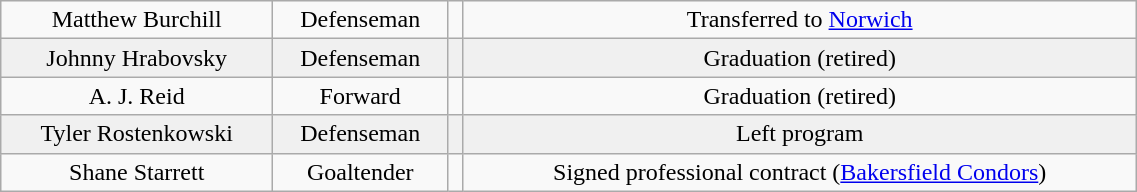<table class="wikitable" width="60%">
<tr align="center" bgcolor="">
<td>Matthew Burchill</td>
<td>Defenseman</td>
<td></td>
<td>Transferred to <a href='#'>Norwich</a></td>
</tr>
<tr align="center" bgcolor="f0f0f0">
<td>Johnny Hrabovsky</td>
<td>Defenseman</td>
<td></td>
<td>Graduation (retired)</td>
</tr>
<tr align="center" bgcolor="">
<td>A. J. Reid</td>
<td>Forward</td>
<td></td>
<td>Graduation (retired)</td>
</tr>
<tr align="center" bgcolor="f0f0f0">
<td>Tyler Rostenkowski</td>
<td>Defenseman</td>
<td></td>
<td>Left program</td>
</tr>
<tr align="center" bgcolor="">
<td>Shane Starrett</td>
<td>Goaltender</td>
<td></td>
<td>Signed professional contract (<a href='#'>Bakersfield Condors</a>)</td>
</tr>
</table>
